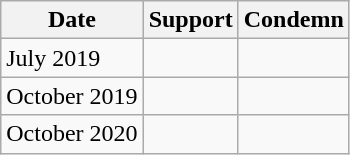<table class="wikitable">
<tr>
<th>Date</th>
<th>Support</th>
<th>Condemn</th>
</tr>
<tr>
<td>July 2019</td>
<td></td>
<td></td>
</tr>
<tr>
<td>October 2019</td>
<td></td>
<td></td>
</tr>
<tr>
<td>October 2020</td>
<td></td>
<td></td>
</tr>
</table>
